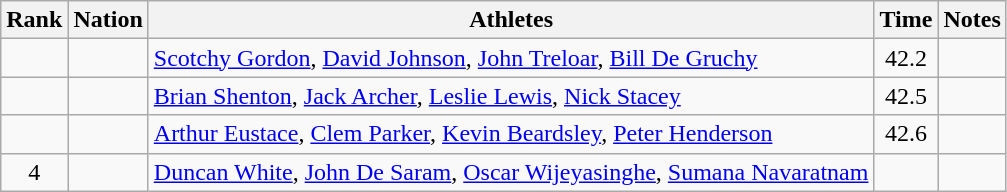<table class="wikitable sortable" style="text-align:center">
<tr>
<th>Rank</th>
<th>Nation</th>
<th>Athletes</th>
<th>Time</th>
<th>Notes</th>
</tr>
<tr>
<td></td>
<td align=left></td>
<td align=left><a href='#'>Scotchy Gordon</a>, <a href='#'>David Johnson</a>, <a href='#'>John Treloar</a>, <a href='#'>Bill De Gruchy</a></td>
<td>42.2</td>
<td></td>
</tr>
<tr>
<td></td>
<td align=left></td>
<td align=left><a href='#'>Brian Shenton</a>, <a href='#'>Jack Archer</a>, <a href='#'>Leslie Lewis</a>, <a href='#'>Nick Stacey</a></td>
<td>42.5</td>
<td></td>
</tr>
<tr>
<td></td>
<td align=left></td>
<td align=left><a href='#'>Arthur Eustace</a>, <a href='#'>Clem Parker</a>, <a href='#'>Kevin Beardsley</a>, <a href='#'>Peter Henderson</a></td>
<td>42.6</td>
<td></td>
</tr>
<tr>
<td>4</td>
<td align=left></td>
<td align=left><a href='#'>Duncan White</a>, <a href='#'>John De Saram</a>, <a href='#'>Oscar Wijeyasinghe</a>, <a href='#'>Sumana Navaratnam</a></td>
<td></td>
<td></td>
</tr>
</table>
